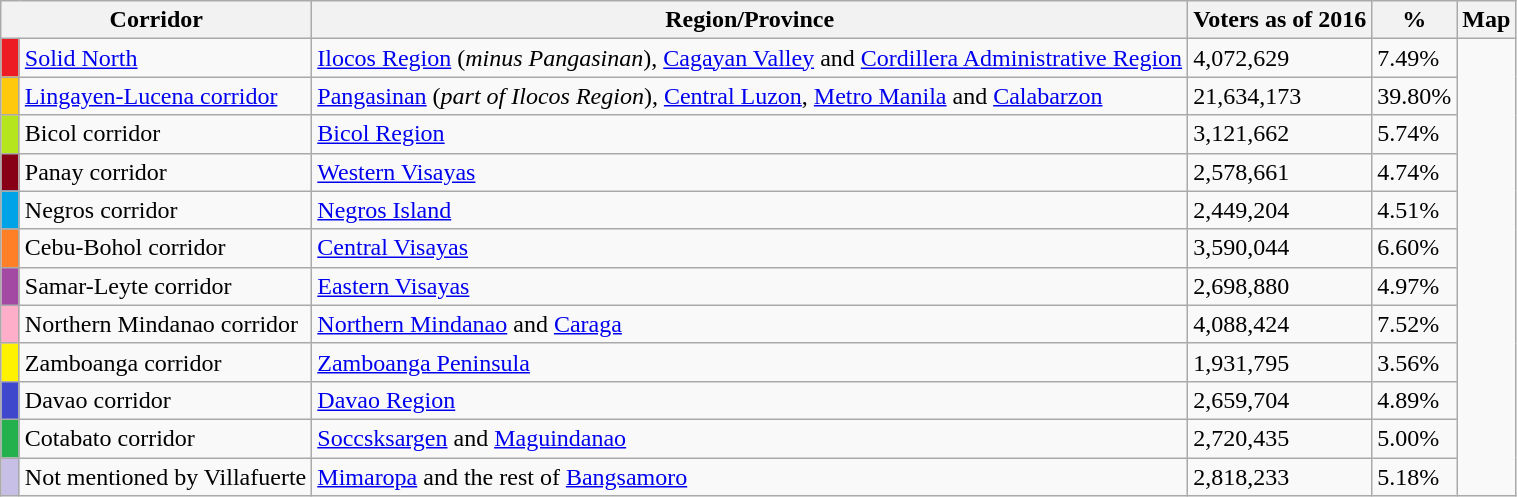<table class="wikitable">
<tr>
<th colspan="2">Corridor</th>
<th>Region/Province</th>
<th>Voters as of 2016</th>
<th>%</th>
<th>Map</th>
</tr>
<tr>
<td width="5px" bgcolor="#ED1C24"></td>
<td><a href='#'>Solid North</a></td>
<td><a href='#'>Ilocos Region</a> (<em>minus Pangasinan</em>), <a href='#'>Cagayan Valley</a> and <a href='#'>Cordillera Administrative Region</a></td>
<td>4,072,629</td>
<td>7.49%</td>
<td rowspan="12"></td>
</tr>
<tr>
<td bgcolor="#FFC90E"></td>
<td><a href='#'>Lingayen-Lucena corridor</a></td>
<td><a href='#'>Pangasinan</a> (<em>part of Ilocos Region</em>), <a href='#'>Central Luzon</a>, <a href='#'>Metro Manila</a> and <a href='#'>Calabarzon</a></td>
<td>21,634,173</td>
<td>39.80%</td>
</tr>
<tr>
<td bgcolor="#B5E61D"></td>
<td>Bicol corridor</td>
<td><a href='#'>Bicol Region</a></td>
<td>3,121,662</td>
<td>5.74%</td>
</tr>
<tr>
<td bgcolor="#880015"></td>
<td>Panay corridor</td>
<td><a href='#'>Western Visayas</a></td>
<td>2,578,661</td>
<td>4.74%</td>
</tr>
<tr>
<td bgcolor="#00A2E8"></td>
<td>Negros corridor</td>
<td><a href='#'>Negros Island</a></td>
<td>2,449,204</td>
<td>4.51%</td>
</tr>
<tr>
<td bgcolor="#FF7F27"></td>
<td>Cebu-Bohol corridor</td>
<td><a href='#'>Central Visayas</a></td>
<td>3,590,044</td>
<td>6.60%</td>
</tr>
<tr>
<td bgcolor="#A349A4"></td>
<td>Samar-Leyte corridor</td>
<td><a href='#'>Eastern Visayas</a></td>
<td>2,698,880</td>
<td>4.97%</td>
</tr>
<tr>
<td bgcolor="#FFAEC9"></td>
<td>Northern Mindanao corridor</td>
<td><a href='#'>Northern Mindanao</a> and <a href='#'>Caraga</a></td>
<td>4,088,424</td>
<td>7.52%</td>
</tr>
<tr>
<td bgcolor="#FFF200"></td>
<td>Zamboanga corridor</td>
<td><a href='#'>Zamboanga Peninsula</a></td>
<td>1,931,795</td>
<td>3.56%</td>
</tr>
<tr>
<td bgcolor="#3F48CC"></td>
<td>Davao corridor</td>
<td><a href='#'>Davao Region</a></td>
<td>2,659,704</td>
<td>4.89%</td>
</tr>
<tr>
<td bgcolor="#22B14C"></td>
<td>Cotabato corridor</td>
<td><a href='#'>Soccsksargen</a> and <a href='#'>Maguindanao</a></td>
<td>2,720,435</td>
<td>5.00%</td>
</tr>
<tr>
<td bgcolor="#C8BFE7"></td>
<td>Not mentioned by Villafuerte</td>
<td><a href='#'>Mimaropa</a> and the rest of <a href='#'>Bangsamoro</a></td>
<td>2,818,233</td>
<td>5.18%</td>
</tr>
</table>
